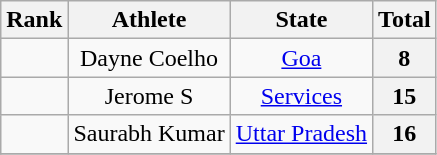<table class="wikitable sortable" style="text-align:center">
<tr>
<th>Rank</th>
<th>Athlete</th>
<th>State</th>
<th>Total</th>
</tr>
<tr>
<td></td>
<td>Dayne Coelho</td>
<td> <a href='#'>Goa</a></td>
<th>8</th>
</tr>
<tr>
<td></td>
<td>Jerome S</td>
<td> <a href='#'>Services</a></td>
<th>15</th>
</tr>
<tr>
<td></td>
<td>Saurabh Kumar</td>
<td><a href='#'>Uttar Pradesh</a></td>
<th>16</th>
</tr>
<tr>
</tr>
</table>
